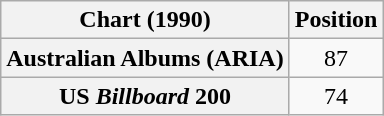<table class="wikitable sortable plainrowheaders" style="text-align:center">
<tr>
<th scope="col">Chart (1990)</th>
<th scope="col">Position</th>
</tr>
<tr>
<th scope="row">Australian Albums (ARIA)</th>
<td>87</td>
</tr>
<tr>
<th scope="row">US <em>Billboard</em> 200</th>
<td>74</td>
</tr>
</table>
